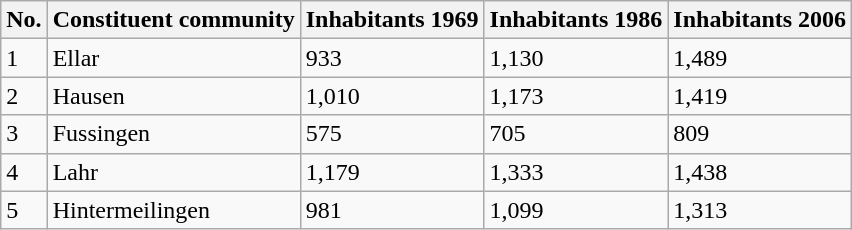<table class="wikitable">
<tr>
<th>No.</th>
<th>Constituent community</th>
<th>Inhabitants 1969</th>
<th>Inhabitants 1986</th>
<th>Inhabitants 2006</th>
</tr>
<tr>
<td>1</td>
<td>Ellar</td>
<td>933</td>
<td>1,130</td>
<td>1,489</td>
</tr>
<tr>
<td>2</td>
<td>Hausen</td>
<td>1,010</td>
<td>1,173</td>
<td>1,419</td>
</tr>
<tr>
<td>3</td>
<td>Fussingen</td>
<td>575</td>
<td>705</td>
<td>809</td>
</tr>
<tr>
<td>4</td>
<td>Lahr</td>
<td>1,179</td>
<td>1,333</td>
<td>1,438</td>
</tr>
<tr>
<td>5</td>
<td>Hintermeilingen</td>
<td>981</td>
<td>1,099</td>
<td>1,313</td>
</tr>
</table>
